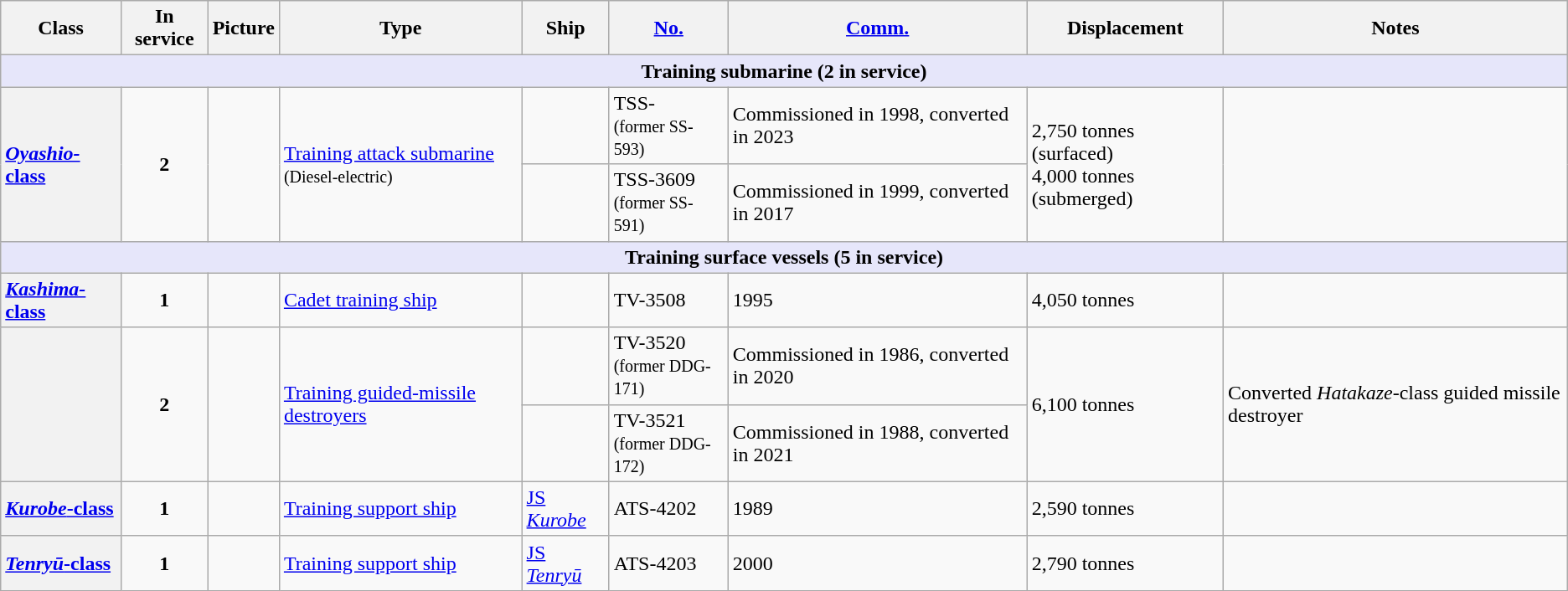<table class="wikitable">
<tr>
<th>Class</th>
<th>In service</th>
<th>Picture</th>
<th>Type</th>
<th>Ship</th>
<th><a href='#'>No.</a></th>
<th><a href='#'>Comm.</a></th>
<th>Displacement</th>
<th>Notes</th>
</tr>
<tr>
<th colspan="9" style="background: lavender;"><strong>Training submarine (2 in service)</strong></th>
</tr>
<tr>
<th rowspan="2" style="text-align: left;"><a href='#'><em>Oyashio-</em>class</a></th>
<td rowspan="2" style="text-align: center;"><strong>2</strong></td>
<td rowspan="2"></td>
<td rowspan="2"><a href='#'>Training attack submarine</a><br><small>(Diesel-electric)</small></td>
<td></td>
<td>TSS-<br><small>(former SS-593)</small></td>
<td>Commissioned in 1998, converted in 2023</td>
<td rowspan="2">2,750 tonnes (surfaced)<br>4,000 tonnes (submerged)</td>
<td rowspan="2"></td>
</tr>
<tr>
<td></td>
<td>TSS-3609<br><small>(former SS-591)</small></td>
<td>Commissioned in 1999, converted in 2017</td>
</tr>
<tr>
<th colspan="9" style="background: lavender;">Training surface vessels (5 in service)</th>
</tr>
<tr>
<th style="text-align: left;"><a href='#'><em>Kashima-</em>class</a></th>
<td style="text-align: center;"><strong>1</strong></td>
<td></td>
<td><a href='#'>Cadet training ship</a></td>
<td></td>
<td>TV-3508</td>
<td>1995</td>
<td>4,050 tonnes</td>
<td></td>
</tr>
<tr>
<th rowspan="2" style="text-align: left;"></th>
<td rowspan="2" style="text-align: center;"><strong>2</strong></td>
<td rowspan="2"></td>
<td rowspan="2"><a href='#'>Training guided-missile destroyers</a></td>
<td></td>
<td>TV-3520<br><small>(former DDG-171)</small></td>
<td>Commissioned in 1986, converted in 2020</td>
<td rowspan="2">6,100 tonnes</td>
<td rowspan="2">Converted <em>Hatakaze</em>-class guided missile destroyer</td>
</tr>
<tr>
<td></td>
<td>TV-3521<br><small>(former DDG-172)</small></td>
<td>Commissioned in 1988, converted in 2021</td>
</tr>
<tr>
<th style="text-align: left;"><a href='#'><em>Kurobe</em>-class</a></th>
<td style="text-align: center;"><strong>1</strong></td>
<td></td>
<td><a href='#'>Training support ship</a></td>
<td><a href='#'>JS <em>Kurobe</em></a></td>
<td>ATS-4202</td>
<td>1989</td>
<td>2,590 tonnes</td>
<td></td>
</tr>
<tr>
<th style="text-align: left;"><a href='#'><em>Tenryū</em>-class</a></th>
<td style="text-align: center;"><strong>1</strong></td>
<td></td>
<td><a href='#'>Training support ship</a></td>
<td><a href='#'>JS <em>Tenryū</em></a></td>
<td>ATS-4203</td>
<td>2000</td>
<td>2,790 tonnes</td>
<td></td>
</tr>
</table>
